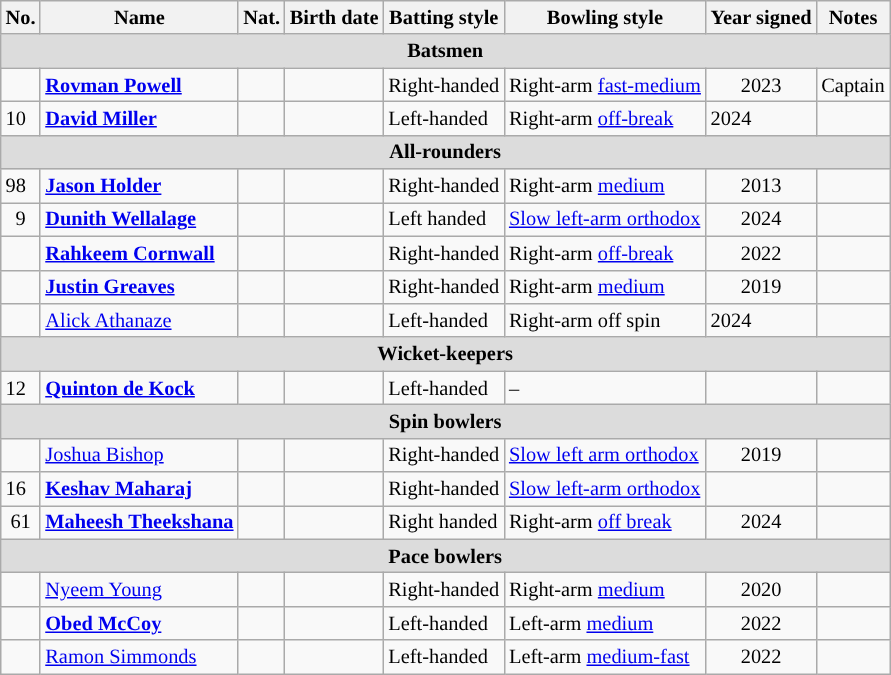<table class="wikitable"  style="font-size:85%;">
<tr>
<th>No.</th>
<th>Name</th>
<th>Nat.</th>
<th>Birth date</th>
<th>Batting style</th>
<th>Bowling style</th>
<th>Year signed</th>
<th>Notes</th>
</tr>
<tr>
<th colspan="9"  style="background:#dcdcdc; text-align:center;">Batsmen</th>
</tr>
<tr>
<td></td>
<td><strong><a href='#'>Rovman Powell</a></strong></td>
<td></td>
<td></td>
<td>Right-handed</td>
<td>Right-arm <a href='#'>fast-medium</a></td>
<td style="text-align:center;">2023</td>
<td>Captain</td>
</tr>
<tr>
<td>10</td>
<td><strong><a href='#'>David Miller</a></strong></td>
<td></td>
<td></td>
<td>Left-handed</td>
<td>Right-arm <a href='#'>off-break</a></td>
<td>2024</td>
<td></td>
</tr>
<tr>
<th colspan="9"  style="background:#dcdcdc; text-align:center;">All-rounders</th>
</tr>
<tr>
<td>98</td>
<td><strong><a href='#'>Jason Holder</a></strong></td>
<td></td>
<td></td>
<td>Right-handed</td>
<td>Right-arm <a href='#'>medium</a></td>
<td style="text-align:center;">2013</td>
<td></td>
</tr>
<tr>
<td style="text-align:center;">9</td>
<td><strong><a href='#'>Dunith Wellalage</a></strong></td>
<td></td>
<td></td>
<td>Left handed</td>
<td><a href='#'>Slow left-arm orthodox</a></td>
<td style="text-align:center;">2024</td>
<td></td>
</tr>
<tr>
<td></td>
<td><strong><a href='#'>Rahkeem Cornwall</a></strong></td>
<td></td>
<td></td>
<td>Right-handed</td>
<td>Right-arm <a href='#'>off-break</a></td>
<td style="text-align:center">2022</td>
<td></td>
</tr>
<tr>
<td></td>
<td><strong><a href='#'>Justin Greaves</a></strong></td>
<td></td>
<td></td>
<td>Right-handed</td>
<td>Right-arm <a href='#'>medium</a></td>
<td style="text-align:center;">2019</td>
<td></td>
</tr>
<tr>
<td></td>
<td><a href='#'>Alick Athanaze</a></td>
<td></td>
<td></td>
<td>Left-handed</td>
<td>Right-arm off spin</td>
<td>2024</td>
<td></td>
</tr>
<tr>
<th colspan="9"  style="background:#dcdcdc; text-align:center;">Wicket-keepers</th>
</tr>
<tr>
<td>12</td>
<td><strong><a href='#'>Quinton de Kock</a></strong></td>
<td></td>
<td></td>
<td>Left-handed</td>
<td>–</td>
<td></td>
</tr>
<tr>
<th colspan="9"  style="background:#dcdcdc; text-align:center;">Spin bowlers</th>
</tr>
<tr>
<td></td>
<td><a href='#'>Joshua Bishop</a></td>
<td></td>
<td></td>
<td>Right-handed</td>
<td><a href='#'>Slow left arm orthodox</a></td>
<td style="text-align:center;">2019</td>
<td></td>
</tr>
<tr>
<td>16</td>
<td><strong><a href='#'>Keshav Maharaj</a></strong></td>
<td></td>
<td></td>
<td>Right-handed</td>
<td><a href='#'>Slow left-arm orthodox</a></td>
<td></td>
<td></td>
</tr>
<tr>
<td style="text-align:center;">61</td>
<td><strong><a href='#'>Maheesh Theekshana</a></strong></td>
<td></td>
<td></td>
<td>Right handed</td>
<td>Right-arm <a href='#'>off break</a></td>
<td style="text-align:center;">2024</td>
<td></td>
</tr>
<tr>
<th colspan="9"  style="background:#dcdcdc; text-align:center;">Pace bowlers</th>
</tr>
<tr>
<td></td>
<td><a href='#'>Nyeem Young</a></td>
<td></td>
<td></td>
<td>Right-handed</td>
<td>Right-arm <a href='#'>medium</a></td>
<td style="text-align:center;">2020</td>
<td></td>
</tr>
<tr>
<td></td>
<td><strong><a href='#'>Obed McCoy</a></strong></td>
<td></td>
<td></td>
<td>Left-handed</td>
<td>Left-arm <a href='#'>medium</a></td>
<td style="text-align:center;">2022</td>
<td></td>
</tr>
<tr>
<td></td>
<td><a href='#'>Ramon Simmonds</a></td>
<td></td>
<td></td>
<td>Left-handed</td>
<td>Left-arm <a href='#'>medium-fast</a></td>
<td style="text-align:center">2022</td>
<td></td>
</tr>
</table>
